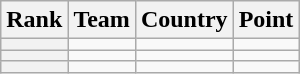<table class="wikitable sortable">
<tr>
<th>Rank</th>
<th>Team</th>
<th>Country</th>
<th>Point</th>
</tr>
<tr>
<th></th>
<td></td>
<td></td>
<td></td>
</tr>
<tr>
<th></th>
<td></td>
<td></td>
<td></td>
</tr>
<tr>
<th></th>
<td></td>
<td></td>
<td></td>
</tr>
</table>
